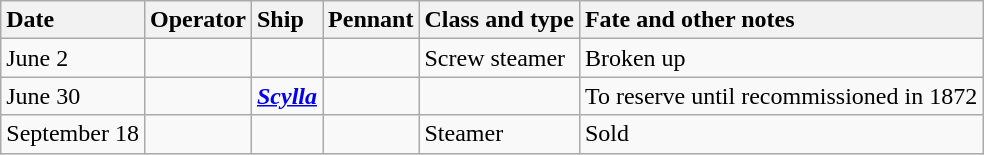<table class="wikitable nowraplinks">
<tr>
<th style="text-align: left;">Date</th>
<th style="text-align: left;">Operator</th>
<th style="text-align: left;">Ship</th>
<th style="text-align: left;">Pennant</th>
<th style="text-align: left;">Class and type</th>
<th style="text-align: left;">Fate and other notes</th>
</tr>
<tr ---->
<td>June 2</td>
<td></td>
<td><strong></strong></td>
<td></td>
<td>Screw steamer</td>
<td>Broken up</td>
</tr>
<tr ---->
<td>June 30</td>
<td></td>
<td><strong><a href='#'><em>Scylla</em></a></strong></td>
<td></td>
<td></td>
<td>To reserve until recommissioned in 1872</td>
</tr>
<tr ---->
<td>September 18</td>
<td></td>
<td><strong></strong></td>
<td></td>
<td>Steamer</td>
<td>Sold</td>
</tr>
</table>
